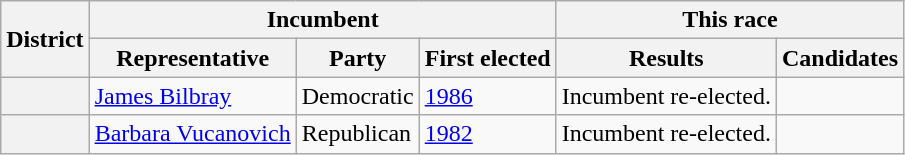<table class=wikitable>
<tr>
<th rowspan=2>District</th>
<th colspan=3>Incumbent</th>
<th colspan=2>This race</th>
</tr>
<tr>
<th>Representative</th>
<th>Party</th>
<th>First elected</th>
<th>Results</th>
<th>Candidates</th>
</tr>
<tr>
<th></th>
<td><a href='#'>James Bilbray</a></td>
<td>Democratic</td>
<td><a href='#'>1986</a></td>
<td>Incumbent re-elected.</td>
<td nowrap></td>
</tr>
<tr>
<th></th>
<td><a href='#'>Barbara Vucanovich</a></td>
<td>Republican</td>
<td><a href='#'>1982</a></td>
<td>Incumbent re-elected.</td>
<td nowrap></td>
</tr>
</table>
